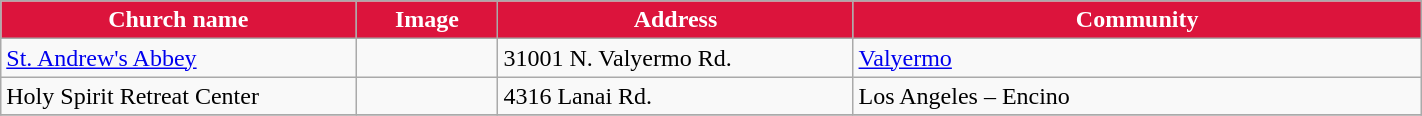<table class="wikitable sortable" style="width:75%">
<tr>
<th style="background:crimson; color:white;" width="25%"><strong>Church name</strong></th>
<th style="background:crimson; color:white;" width="10%"><strong>Image</strong></th>
<th style="background:crimson; color:white;" width="25%"><strong>Address</strong></th>
<th style="background:crimson; color:white;" width="15"><strong>Community</strong></th>
</tr>
<tr>
<td><a href='#'>St. Andrew's Abbey</a></td>
<td></td>
<td>31001 N. Valyermo Rd.<br><small></small></td>
<td><a href='#'>Valyermo</a></td>
</tr>
<tr>
<td>Holy Spirit Retreat Center</td>
<td></td>
<td>4316 Lanai Rd.<br><small></small></td>
<td>Los Angeles – Encino</td>
</tr>
<tr ->
</tr>
</table>
